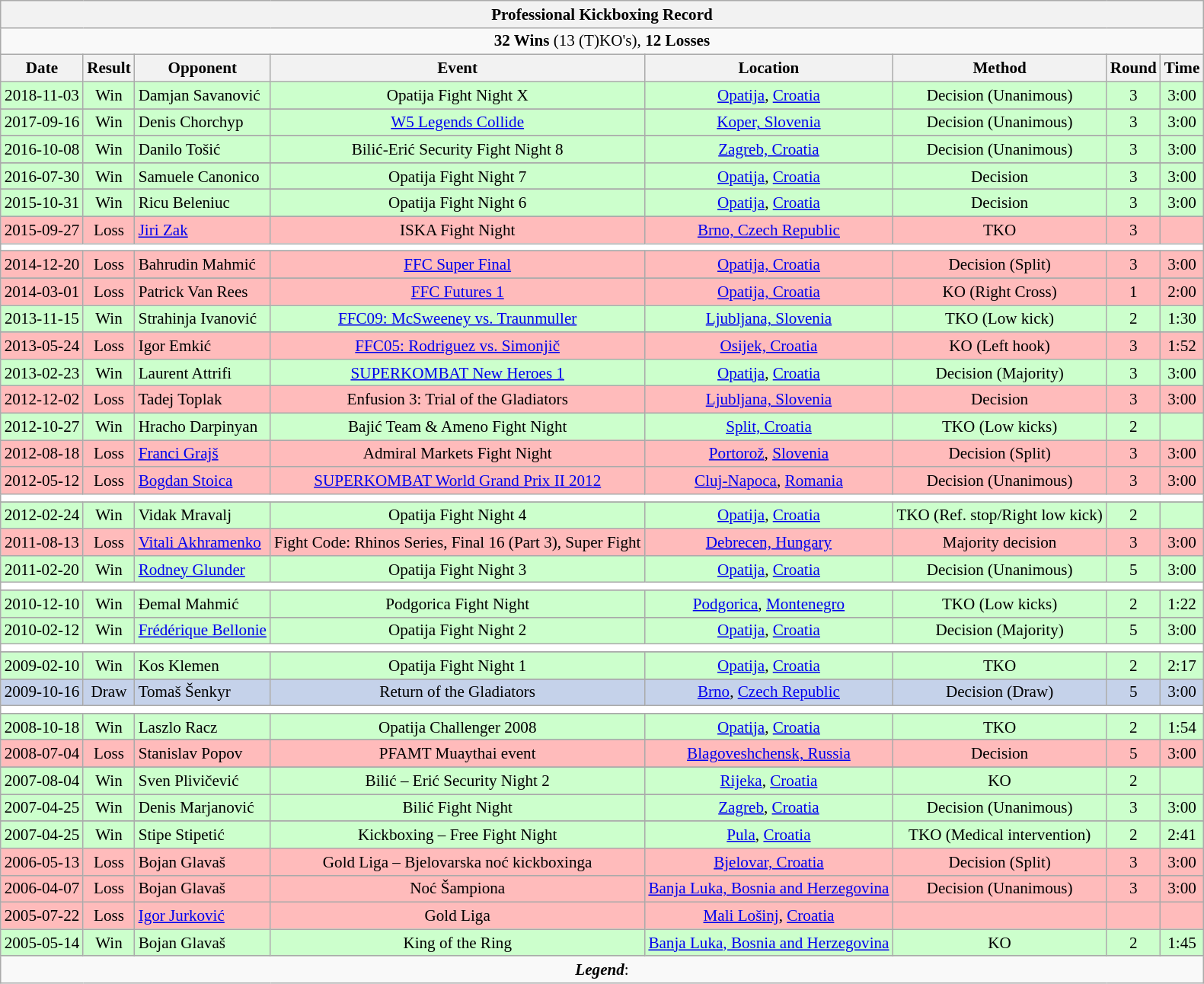<table class="wikitable collapsible"  style="font-size:88%; text-align:center;">
<tr>
<th colspan=9>Professional Kickboxing Record</th>
</tr>
<tr>
<td colspan=9><strong>32 Wins</strong> (13 (T)KO's), <strong>12 Losses</strong></td>
</tr>
<tr>
<th>Date</th>
<th>Result</th>
<th>Opponent</th>
<th>Event</th>
<th>Location</th>
<th>Method</th>
<th>Round</th>
<th>Time</th>
</tr>
<tr bgcolor="CCFFCC">
<td>2018-11-03</td>
<td>Win</td>
<td align=left> Damjan Savanović</td>
<td>Opatija Fight Night X</td>
<td><a href='#'>Opatija</a>, <a href='#'>Croatia</a></td>
<td>Decision (Unanimous)</td>
<td>3</td>
<td>3:00</td>
</tr>
<tr>
</tr>
<tr bgcolor="CCFFCC">
<td>2017-09-16</td>
<td>Win</td>
<td align=left> Denis Chorchyp</td>
<td><a href='#'>W5 Legends Collide</a></td>
<td><a href='#'>Koper, Slovenia</a></td>
<td>Decision (Unanimous)</td>
<td>3</td>
<td>3:00</td>
</tr>
<tr>
</tr>
<tr bgcolor="CCFFCC">
<td>2016-10-08</td>
<td>Win</td>
<td align=left> Danilo Tošić</td>
<td>Bilić-Erić Security Fight Night 8 </td>
<td><a href='#'>Zagreb, Croatia</a></td>
<td>Decision (Unanimous)</td>
<td>3</td>
<td>3:00</td>
</tr>
<tr>
</tr>
<tr bgcolor="CCFFCC">
<td>2016-07-30</td>
<td>Win</td>
<td align=left> Samuele Canonico</td>
<td>Opatija Fight Night 7</td>
<td><a href='#'>Opatija</a>, <a href='#'>Croatia</a></td>
<td>Decision</td>
<td>3</td>
<td>3:00</td>
</tr>
<tr>
</tr>
<tr bgcolor="CCFFCC">
<td>2015-10-31</td>
<td>Win</td>
<td align=left> Ricu Beleniuc</td>
<td>Opatija Fight Night 6</td>
<td><a href='#'>Opatija</a>, <a href='#'>Croatia</a></td>
<td>Decision</td>
<td>3</td>
<td>3:00</td>
</tr>
<tr>
</tr>
<tr bgcolor="FFBBBB">
<td>2015-09-27</td>
<td>Loss</td>
<td align=left> <a href='#'>Jiri Zak</a></td>
<td>ISKA Fight Night</td>
<td><a href='#'>Brno, Czech Republic</a></td>
<td>TKO</td>
<td>3</td>
<td></td>
</tr>
<tr>
<th style="background:white" colspan=9></th>
</tr>
<tr>
</tr>
<tr bgcolor="FFBBBB">
<td>2014-12-20</td>
<td>Loss</td>
<td align=left> Bahrudin Mahmić</td>
<td><a href='#'>FFC Super Final</a></td>
<td><a href='#'>Opatija, Croatia</a></td>
<td>Decision (Split)</td>
<td>3</td>
<td>3:00</td>
</tr>
<tr>
</tr>
<tr bgcolor="FFBBBB">
<td>2014-03-01</td>
<td>Loss</td>
<td align=left> Patrick Van Rees</td>
<td><a href='#'>FFC Futures 1</a></td>
<td><a href='#'>Opatija, Croatia</a></td>
<td>KO (Right Cross)</td>
<td>1</td>
<td>2:00</td>
</tr>
<tr bgcolor="CCFFCC">
<td>2013-11-15</td>
<td>Win</td>
<td align=left> Strahinja Ivanović</td>
<td><a href='#'>FFC09: McSweeney vs. Traunmuller</a></td>
<td><a href='#'>Ljubljana, Slovenia</a></td>
<td>TKO (Low kick)</td>
<td>2</td>
<td>1:30</td>
</tr>
<tr>
</tr>
<tr bgcolor="FFBBBB">
<td>2013-05-24</td>
<td>Loss</td>
<td align=left> Igor Emkić</td>
<td><a href='#'>FFC05: Rodriguez vs. Simonjič</a></td>
<td><a href='#'>Osijek, Croatia</a></td>
<td>KO (Left hook)</td>
<td>3</td>
<td>1:52</td>
</tr>
<tr bgcolor="CCFFCC">
<td>2013-02-23</td>
<td>Win</td>
<td align=left> Laurent Attrifi</td>
<td><a href='#'>SUPERKOMBAT New Heroes 1</a></td>
<td><a href='#'>Opatija</a>, <a href='#'>Croatia</a></td>
<td>Decision (Majority)</td>
<td>3</td>
<td>3:00</td>
</tr>
<tr bgcolor="FFBBBB">
<td>2012-12-02</td>
<td>Loss</td>
<td align=left> Tadej Toplak</td>
<td>Enfusion 3: Trial of the Gladiators</td>
<td><a href='#'>Ljubljana, Slovenia</a></td>
<td>Decision</td>
<td>3</td>
<td>3:00</td>
</tr>
<tr bgcolor="CCFFCC">
<td>2012-10-27</td>
<td>Win</td>
<td align=left> Hracho Darpinyan</td>
<td>Bajić Team & Ameno Fight Night</td>
<td><a href='#'>Split, Croatia</a></td>
<td>TKO (Low kicks)</td>
<td>2</td>
<td></td>
</tr>
<tr bgcolor="FFBBBB">
<td>2012-08-18</td>
<td>Loss</td>
<td align=left> <a href='#'>Franci Grajš</a></td>
<td>Admiral Markets Fight Night</td>
<td><a href='#'>Portorož</a>, <a href='#'>Slovenia</a></td>
<td>Decision (Split)</td>
<td>3</td>
<td>3:00</td>
</tr>
<tr bgcolor="#FFBBBB">
<td>2012-05-12</td>
<td>Loss</td>
<td align=left> <a href='#'>Bogdan Stoica</a></td>
<td><a href='#'>SUPERKOMBAT World Grand Prix II 2012</a></td>
<td><a href='#'>Cluj-Napoca</a>, <a href='#'>Romania</a></td>
<td>Decision (Unanimous)</td>
<td>3</td>
<td>3:00</td>
</tr>
<tr>
<th style="background:white" colspan=9></th>
</tr>
<tr>
</tr>
<tr bgcolor="CCFFCC">
<td>2012-02-24</td>
<td>Win</td>
<td align=left> Vidak Mravalj</td>
<td>Opatija Fight Night 4</td>
<td><a href='#'>Opatija</a>, <a href='#'>Croatia</a></td>
<td>TKO (Ref. stop/Right low kick)</td>
<td>2</td>
<td></td>
</tr>
<tr bgcolor="#FFBBBB">
<td>2011-08-13</td>
<td>Loss</td>
<td align=left> <a href='#'>Vitali Akhramenko</a></td>
<td>Fight Code: Rhinos Series, Final 16 (Part 3), Super Fight</td>
<td><a href='#'>Debrecen, Hungary</a></td>
<td>Majority decision</td>
<td>3</td>
<td>3:00</td>
</tr>
<tr bgcolor="CCFFCC">
<td>2011-02-20</td>
<td>Win</td>
<td align=left> <a href='#'>Rodney Glunder</a></td>
<td>Opatija Fight Night 3</td>
<td><a href='#'>Opatija</a>, <a href='#'>Croatia</a></td>
<td>Decision (Unanimous)</td>
<td>5</td>
<td>3:00</td>
</tr>
<tr>
<th style="background:white" colspan=9></th>
</tr>
<tr>
</tr>
<tr bgcolor="CCFFCC">
<td>2010-12-10</td>
<td>Win</td>
<td align=left> Đemal Mahmić</td>
<td>Podgorica Fight Night</td>
<td><a href='#'>Podgorica</a>, <a href='#'>Montenegro</a></td>
<td>TKO (Low kicks)</td>
<td>2</td>
<td>1:22</td>
</tr>
<tr>
</tr>
<tr bgcolor="CCFFCC">
<td>2010-02-12</td>
<td>Win</td>
<td align=left> <a href='#'>Frédérique Bellonie</a></td>
<td>Opatija Fight Night 2</td>
<td><a href='#'>Opatija</a>, <a href='#'>Croatia</a></td>
<td>Decision (Majority)</td>
<td>5</td>
<td>3:00</td>
</tr>
<tr>
<th style="background:white" colspan=9></th>
</tr>
<tr>
</tr>
<tr bgcolor="CCFFCC">
<td>2009-02-10</td>
<td>Win</td>
<td align=left> Kos Klemen</td>
<td>Opatija Fight Night 1</td>
<td><a href='#'>Opatija</a>, <a href='#'>Croatia</a></td>
<td>TKO</td>
<td>2</td>
<td>2:17</td>
</tr>
<tr>
</tr>
<tr bgcolor="#c5d2ea">
<td>2009-10-16</td>
<td>Draw</td>
<td align=left> Tomaš Šenkyr</td>
<td>Return of the Gladiators</td>
<td><a href='#'>Brno</a>, <a href='#'>Czech Republic</a></td>
<td>Decision (Draw)</td>
<td>5</td>
<td>3:00</td>
</tr>
<tr>
<th style="background:white" colspan=9></th>
</tr>
<tr>
</tr>
<tr bgcolor="CCFFCC">
<td>2008-10-18</td>
<td>Win</td>
<td align=left> Laszlo Racz</td>
<td>Opatija Challenger 2008</td>
<td><a href='#'>Opatija</a>, <a href='#'>Croatia</a></td>
<td>TKO</td>
<td>2</td>
<td>1:54</td>
</tr>
<tr>
</tr>
<tr bgcolor="#FFBBBB">
<td>2008-07-04</td>
<td>Loss</td>
<td align=left> Stanislav Popov</td>
<td>PFAMT Muaythai event</td>
<td><a href='#'>Blagoveshchensk, Russia</a></td>
<td>Decision</td>
<td>5</td>
<td>3:00</td>
</tr>
<tr>
</tr>
<tr bgcolor="CCFFCC">
<td>2007-08-04</td>
<td>Win</td>
<td align=left> Sven Plivičević</td>
<td>Bilić – Erić Security Night 2</td>
<td><a href='#'>Rijeka</a>, <a href='#'>Croatia</a></td>
<td>KO</td>
<td>2</td>
<td></td>
</tr>
<tr>
</tr>
<tr bgcolor="CCFFCC">
<td>2007-04-25</td>
<td>Win</td>
<td align=left> Denis Marjanović</td>
<td>Bilić Fight Night</td>
<td><a href='#'>Zagreb</a>, <a href='#'>Croatia</a></td>
<td>Decision (Unanimous)</td>
<td>3</td>
<td>3:00</td>
</tr>
<tr>
</tr>
<tr bgcolor="CCFFCC">
<td>2007-04-25</td>
<td>Win</td>
<td align=left> Stipe Stipetić</td>
<td>Kickboxing – Free Fight Night</td>
<td><a href='#'>Pula</a>, <a href='#'>Croatia</a></td>
<td>TKO (Medical intervention)</td>
<td>2</td>
<td>2:41</td>
</tr>
<tr bgcolor="#FFBBBB">
<td>2006-05-13</td>
<td>Loss</td>
<td align=left> Bojan Glavaš</td>
<td>Gold Liga – Bjelovarska noć kickboxinga</td>
<td><a href='#'>Bjelovar, Croatia</a></td>
<td>Decision (Split)</td>
<td>3</td>
<td>3:00</td>
</tr>
<tr bgcolor="#FFBBBB">
<td>2006-04-07</td>
<td>Loss</td>
<td align=left> Bojan Glavaš</td>
<td>Noć Šampiona</td>
<td><a href='#'>Banja Luka, Bosnia and Herzegovina</a></td>
<td>Decision (Unanimous)</td>
<td>3</td>
<td>3:00</td>
</tr>
<tr bgcolor="#FFBBBB">
<td>2005-07-22</td>
<td>Loss</td>
<td align=left> <a href='#'>Igor Jurković</a></td>
<td>Gold Liga</td>
<td><a href='#'>Mali Lošinj</a>, <a href='#'>Croatia</a></td>
<td></td>
<td></td>
<td></td>
</tr>
<tr bgcolor="#CCFFCC">
<td>2005-05-14</td>
<td>Win</td>
<td align=left> Bojan Glavaš</td>
<td>King of the Ring</td>
<td><a href='#'>Banja Luka, Bosnia and Herzegovina</a></td>
<td>KO</td>
<td>2</td>
<td>1:45</td>
</tr>
<tr>
<td colspan=9><strong><em>Legend</em></strong>:    </td>
</tr>
</table>
